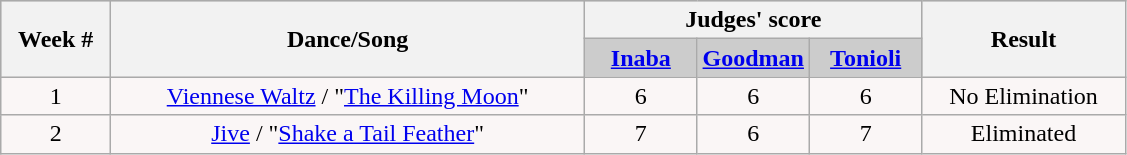<table class="wikitable collapsible collapsed">
<tr style="text-align: center; background:#ccc;">
<th rowspan="2">Week #</th>
<th rowspan="2">Dance/Song</th>
<th colspan="3">Judges' score</th>
<th rowspan="2">Result</th>
</tr>
<tr style="text-align: center; background:#ccc;">
<td style="width:10%; "><strong><a href='#'>Inaba</a></strong></td>
<td style="width:10%; "><strong><a href='#'>Goodman</a></strong></td>
<td style="width:10%; "><strong><a href='#'>Tonioli</a></strong></td>
</tr>
<tr style="text-align:center; background:#faf6f6;">
<td>1</td>
<td><a href='#'>Viennese Waltz</a> / "<a href='#'>The Killing Moon</a>"</td>
<td>6</td>
<td>6</td>
<td>6</td>
<td>No Elimination</td>
</tr>
<tr style="text-align: center; background:#faf6f6;">
<td>2</td>
<td><a href='#'>Jive</a> / "<a href='#'>Shake a Tail Feather</a>"</td>
<td>7</td>
<td>6</td>
<td>7</td>
<td>Eliminated</td>
</tr>
</table>
